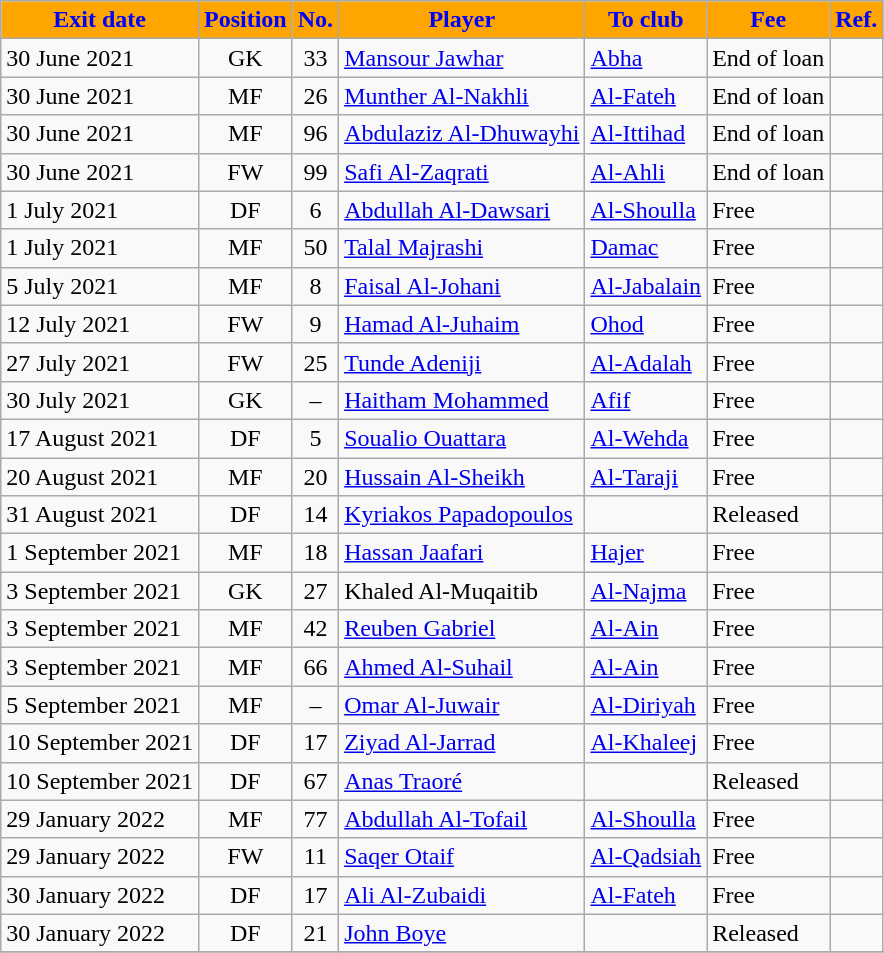<table class="wikitable sortable">
<tr>
<th style="background:orange; color:blue;"><strong>Exit date</strong></th>
<th style="background:orange; color:blue;"><strong>Position</strong></th>
<th style="background:orange; color:blue;"><strong>No.</strong></th>
<th style="background:orange; color:blue;"><strong>Player</strong></th>
<th style="background:orange; color:blue;"><strong>To club</strong></th>
<th style="background:orange; color:blue;"><strong>Fee</strong></th>
<th style="background:orange; color:blue;"><strong>Ref.</strong></th>
</tr>
<tr>
<td>30 June 2021</td>
<td style="text-align:center;">GK</td>
<td style="text-align:center;">33</td>
<td style="text-align:left;"> <a href='#'>Mansour Jawhar</a></td>
<td style="text-align:left;"> <a href='#'>Abha</a></td>
<td>End of loan</td>
<td></td>
</tr>
<tr>
<td>30 June 2021</td>
<td style="text-align:center;">MF</td>
<td style="text-align:center;">26</td>
<td style="text-align:left;"> <a href='#'>Munther Al-Nakhli</a></td>
<td style="text-align:left;"> <a href='#'>Al-Fateh</a></td>
<td>End of loan</td>
<td></td>
</tr>
<tr>
<td>30 June 2021</td>
<td style="text-align:center;">MF</td>
<td style="text-align:center;">96</td>
<td style="text-align:left;"> <a href='#'>Abdulaziz Al-Dhuwayhi</a></td>
<td style="text-align:left;"> <a href='#'>Al-Ittihad</a></td>
<td>End of loan</td>
<td></td>
</tr>
<tr>
<td>30 June 2021</td>
<td style="text-align:center;">FW</td>
<td style="text-align:center;">99</td>
<td style="text-align:left;"> <a href='#'>Safi Al-Zaqrati</a></td>
<td style="text-align:left;"> <a href='#'>Al-Ahli</a></td>
<td>End of loan</td>
<td></td>
</tr>
<tr>
<td>1 July 2021</td>
<td style="text-align:center;">DF</td>
<td style="text-align:center;">6</td>
<td style="text-align:left;"> <a href='#'>Abdullah Al-Dawsari</a></td>
<td style="text-align:left;"> <a href='#'>Al-Shoulla</a></td>
<td>Free</td>
<td></td>
</tr>
<tr>
<td>1 July 2021</td>
<td style="text-align:center;">MF</td>
<td style="text-align:center;">50</td>
<td style="text-align:left;"> <a href='#'>Talal Majrashi</a></td>
<td style="text-align:left;"> <a href='#'>Damac</a></td>
<td>Free</td>
<td></td>
</tr>
<tr>
<td>5 July 2021</td>
<td style="text-align:center;">MF</td>
<td style="text-align:center;">8</td>
<td style="text-align:left;"> <a href='#'>Faisal Al-Johani</a></td>
<td style="text-align:left;"> <a href='#'>Al-Jabalain</a></td>
<td>Free</td>
<td></td>
</tr>
<tr>
<td>12 July 2021</td>
<td style="text-align:center;">FW</td>
<td style="text-align:center;">9</td>
<td style="text-align:left;"> <a href='#'>Hamad Al-Juhaim</a></td>
<td style="text-align:left;"> <a href='#'>Ohod</a></td>
<td>Free</td>
<td></td>
</tr>
<tr>
<td>27 July 2021</td>
<td style="text-align:center;">FW</td>
<td style="text-align:center;">25</td>
<td style="text-align:left;"> <a href='#'>Tunde Adeniji</a></td>
<td style="text-align:left;"> <a href='#'>Al-Adalah</a></td>
<td>Free</td>
<td></td>
</tr>
<tr>
<td>30 July 2021</td>
<td style="text-align:center;">GK</td>
<td style="text-align:center;">–</td>
<td style="text-align:left;"> <a href='#'>Haitham Mohammed</a></td>
<td style="text-align:left;"> <a href='#'>Afif</a></td>
<td>Free</td>
<td></td>
</tr>
<tr>
<td>17 August 2021</td>
<td style="text-align:center;">DF</td>
<td style="text-align:center;">5</td>
<td style="text-align:left;"> <a href='#'>Soualio Ouattara</a></td>
<td style="text-align:left;"> <a href='#'>Al-Wehda</a></td>
<td>Free</td>
<td></td>
</tr>
<tr>
<td>20 August 2021</td>
<td style="text-align:center;">MF</td>
<td style="text-align:center;">20</td>
<td style="text-align:left;"> <a href='#'>Hussain Al-Sheikh</a></td>
<td style="text-align:left;"> <a href='#'>Al-Taraji</a></td>
<td>Free</td>
<td></td>
</tr>
<tr>
<td>31 August 2021</td>
<td style="text-align:center;">DF</td>
<td style="text-align:center;">14</td>
<td style="text-align:left;"> <a href='#'>Kyriakos Papadopoulos</a></td>
<td style="text-align:left;"></td>
<td>Released</td>
<td></td>
</tr>
<tr>
<td>1 September 2021</td>
<td style="text-align:center;">MF</td>
<td style="text-align:center;">18</td>
<td style="text-align:left;"> <a href='#'>Hassan Jaafari</a></td>
<td style="text-align:left;"> <a href='#'>Hajer</a></td>
<td>Free</td>
<td></td>
</tr>
<tr>
<td>3 September 2021</td>
<td style="text-align:center;">GK</td>
<td style="text-align:center;">27</td>
<td style="text-align:left;"> Khaled Al-Muqaitib</td>
<td style="text-align:left;"> <a href='#'>Al-Najma</a></td>
<td>Free</td>
<td></td>
</tr>
<tr>
<td>3 September 2021</td>
<td style="text-align:center;">MF</td>
<td style="text-align:center;">42</td>
<td style="text-align:left;"> <a href='#'>Reuben Gabriel</a></td>
<td style="text-align:left;"> <a href='#'>Al-Ain</a></td>
<td>Free</td>
<td></td>
</tr>
<tr>
<td>3 September 2021</td>
<td style="text-align:center;">MF</td>
<td style="text-align:center;">66</td>
<td style="text-align:left;"> <a href='#'>Ahmed Al-Suhail</a></td>
<td style="text-align:left;"> <a href='#'>Al-Ain</a></td>
<td>Free</td>
<td></td>
</tr>
<tr>
<td>5 September 2021</td>
<td style="text-align:center;">MF</td>
<td style="text-align:center;">–</td>
<td style="text-align:left;"> <a href='#'>Omar Al-Juwair</a></td>
<td style="text-align:left;"> <a href='#'>Al-Diriyah</a></td>
<td>Free</td>
<td></td>
</tr>
<tr>
<td>10 September 2021</td>
<td style="text-align:center;">DF</td>
<td style="text-align:center;">17</td>
<td style="text-align:left;"> <a href='#'>Ziyad Al-Jarrad</a></td>
<td style="text-align:left;"> <a href='#'>Al-Khaleej</a></td>
<td>Free</td>
<td></td>
</tr>
<tr>
<td>10 September 2021</td>
<td style="text-align:center;">DF</td>
<td style="text-align:center;">67</td>
<td style="text-align:left;"> <a href='#'>Anas Traoré</a></td>
<td style="text-align:left;"></td>
<td>Released</td>
<td></td>
</tr>
<tr>
<td>29 January 2022</td>
<td style="text-align:center;">MF</td>
<td style="text-align:center;">77</td>
<td style="text-align:left;"> <a href='#'>Abdullah Al-Tofail</a></td>
<td style="text-align:left;"> <a href='#'>Al-Shoulla</a></td>
<td>Free</td>
<td></td>
</tr>
<tr>
<td>29 January 2022</td>
<td style="text-align:center;">FW</td>
<td style="text-align:center;">11</td>
<td style="text-align:left;"> <a href='#'>Saqer Otaif</a></td>
<td style="text-align:left;"> <a href='#'>Al-Qadsiah</a></td>
<td>Free</td>
<td></td>
</tr>
<tr>
<td>30 January 2022</td>
<td style="text-align:center;">DF</td>
<td style="text-align:center;">17</td>
<td style="text-align:left;"> <a href='#'>Ali Al-Zubaidi</a></td>
<td style="text-align:left;"> <a href='#'>Al-Fateh</a></td>
<td>Free</td>
<td></td>
</tr>
<tr>
<td>30 January 2022</td>
<td style="text-align:center;">DF</td>
<td style="text-align:center;">21</td>
<td style="text-align:left;"> <a href='#'>John Boye</a></td>
<td style="text-align:left;"></td>
<td>Released</td>
<td></td>
</tr>
<tr>
</tr>
</table>
